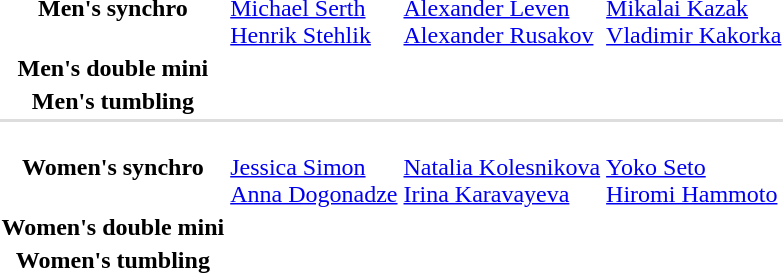<table>
<tr>
<th scope="row">Men's synchro</th>
<td><br><a href='#'>Michael Serth</a><br><a href='#'>Henrik Stehlik</a></td>
<td><br><a href='#'>Alexander Leven</a><br><a href='#'>Alexander Rusakov</a></td>
<td><br><a href='#'>Mikalai Kazak</a><br><a href='#'>Vladimir Kakorka</a></td>
</tr>
<tr>
<th scope="row">Men's double mini</th>
<td></td>
<td></td>
<td></td>
</tr>
<tr>
<th scope="row">Men's tumbling</th>
<td></td>
<td></td>
<td></td>
</tr>
<tr bgcolor=#DDDDDD>
<td colspan=4></td>
</tr>
<tr>
<th scope="row">Women's synchro</th>
<td><br><a href='#'>Jessica Simon</a><br><a href='#'>Anna Dogonadze</a></td>
<td><br><a href='#'>Natalia Kolesnikova</a><br><a href='#'>Irina Karavayeva</a></td>
<td><br><a href='#'>Yoko Seto</a><br><a href='#'>Hiromi Hammoto</a></td>
</tr>
<tr>
<th scope="row">Women's double mini</th>
<td></td>
<td></td>
<td></td>
</tr>
<tr>
<th scope="row">Women's tumbling</th>
<td></td>
<td></td>
<td></td>
</tr>
</table>
